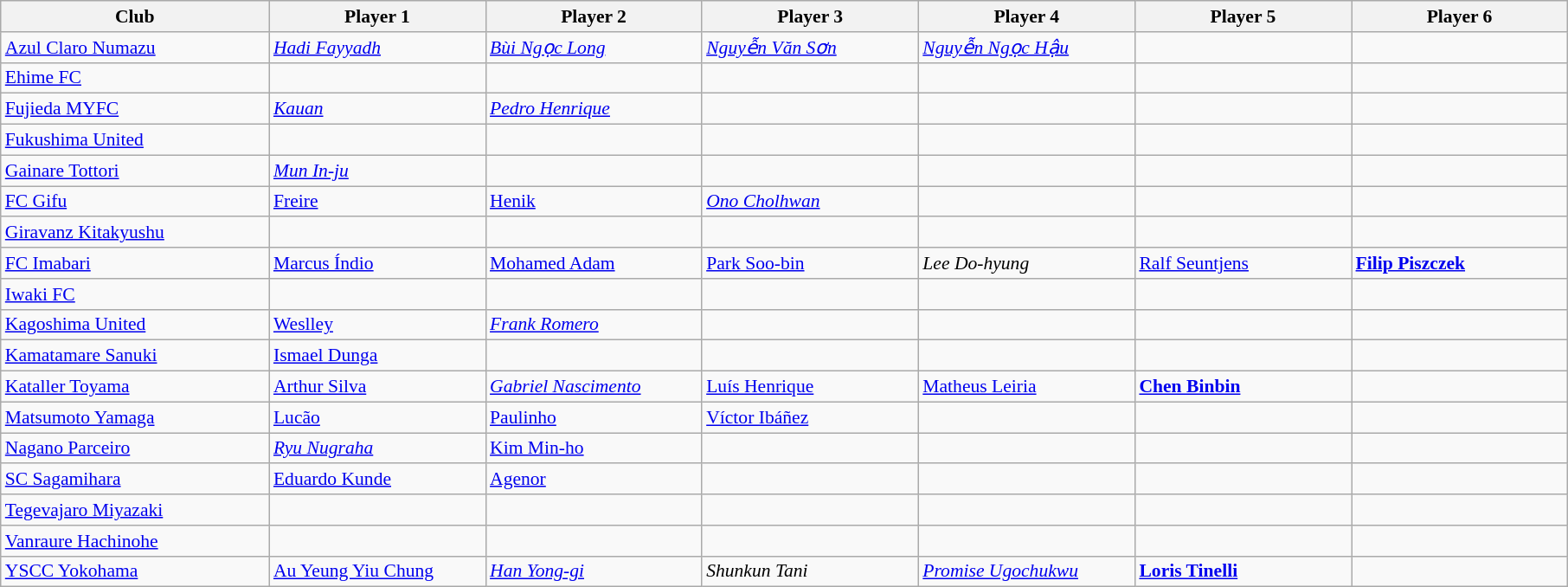<table class="wikitable sortable" style="font-size:90%;">
<tr>
<th width="200">Club</th>
<th width="160">Player 1</th>
<th width="160">Player 2</th>
<th width="160">Player 3</th>
<th width="160">Player 4</th>
<th width="160">Player 5</th>
<th width="160">Player 6</th>
</tr>
<tr>
<td><a href='#'>Azul Claro Numazu</a></td>
<td> <em><a href='#'>Hadi Fayyadh</a></em></td>
<td> <em><a href='#'>Bùi Ngọc Long</a></em></td>
<td> <em><a href='#'>Nguyễn Văn Sơn</a></em></td>
<td> <em><a href='#'>Nguyễn Ngọc Hậu</a></em></td>
<td></td>
<td></td>
</tr>
<tr>
<td><a href='#'>Ehime FC</a></td>
<td></td>
<td></td>
<td></td>
<td></td>
<td></td>
<td></td>
</tr>
<tr>
<td><a href='#'>Fujieda MYFC</a></td>
<td> <em><a href='#'>Kauan</a></em></td>
<td> <em><a href='#'>Pedro Henrique</a></em></td>
<td></td>
<td></td>
<td></td>
<td></td>
</tr>
<tr>
<td><a href='#'>Fukushima United</a></td>
<td></td>
<td></td>
<td></td>
<td></td>
<td></td>
<td></td>
</tr>
<tr>
<td><a href='#'>Gainare Tottori</a></td>
<td> <em><a href='#'>Mun In-ju</a></em></td>
<td></td>
<td></td>
<td></td>
<td></td>
<td></td>
</tr>
<tr>
<td><a href='#'>FC Gifu</a></td>
<td> <a href='#'>Freire</a></td>
<td> <a href='#'>Henik</a></td>
<td> <em><a href='#'>Ono Cholhwan</a></em></td>
<td></td>
<td></td>
<td></td>
</tr>
<tr>
<td><a href='#'>Giravanz Kitakyushu</a></td>
<td></td>
<td></td>
<td></td>
<td></td>
<td></td>
<td></td>
</tr>
<tr>
<td><a href='#'>FC Imabari</a></td>
<td> <a href='#'>Marcus Índio</a></td>
<td> <a href='#'>Mohamed Adam</a></td>
<td> <a href='#'>Park Soo-bin</a></td>
<td> <em>Lee Do-hyung</em></td>
<td> <a href='#'>Ralf Seuntjens</a></td>
<td> <strong><a href='#'>Filip Piszczek</a></strong></td>
</tr>
<tr>
<td><a href='#'>Iwaki FC</a></td>
<td></td>
<td></td>
<td></td>
<td></td>
<td></td>
<td></td>
</tr>
<tr>
<td><a href='#'>Kagoshima United</a></td>
<td> <a href='#'>Weslley</a></td>
<td> <em><a href='#'>Frank Romero</a></em></td>
<td></td>
<td></td>
<td></td>
<td></td>
</tr>
<tr>
<td><a href='#'>Kamatamare Sanuki</a></td>
<td> <a href='#'>Ismael Dunga</a></td>
<td></td>
<td></td>
<td></td>
<td></td>
<td></td>
</tr>
<tr>
<td><a href='#'>Kataller Toyama</a></td>
<td> <a href='#'>Arthur Silva</a></td>
<td> <em><a href='#'>Gabriel Nascimento</a></em></td>
<td> <a href='#'>Luís Henrique</a></td>
<td> <a href='#'>Matheus Leiria</a></td>
<td> <strong><a href='#'>Chen Binbin</a></strong></td>
<td></td>
</tr>
<tr>
<td><a href='#'>Matsumoto Yamaga</a></td>
<td> <a href='#'>Lucão</a></td>
<td> <a href='#'>Paulinho</a></td>
<td> <a href='#'>Víctor Ibáñez</a></td>
<td></td>
<td></td>
<td></td>
</tr>
<tr>
<td><a href='#'>Nagano Parceiro</a></td>
<td> <em><a href='#'>Ryu Nugraha</a></em></td>
<td> <a href='#'>Kim Min-ho</a></td>
<td></td>
<td></td>
<td></td>
<td></td>
</tr>
<tr>
<td><a href='#'>SC Sagamihara</a></td>
<td> <a href='#'>Eduardo Kunde</a></td>
<td> <a href='#'>Agenor</a></td>
<td></td>
<td></td>
<td></td>
<td></td>
</tr>
<tr>
<td><a href='#'>Tegevajaro Miyazaki</a></td>
<td></td>
<td></td>
<td></td>
<td></td>
<td></td>
<td></td>
</tr>
<tr>
<td><a href='#'>Vanraure Hachinohe</a></td>
<td></td>
<td></td>
<td></td>
<td></td>
<td></td>
<td></td>
</tr>
<tr>
<td><a href='#'>YSCC Yokohama</a></td>
<td> <a href='#'>Au Yeung Yiu Chung</a></td>
<td> <em><a href='#'>Han Yong-gi</a></em></td>
<td> <em>Shunkun Tani</em></td>
<td> <em><a href='#'>Promise Ugochukwu</a></em></td>
<td> <strong><a href='#'>Loris Tinelli</a></strong></td>
<td></td>
</tr>
</table>
